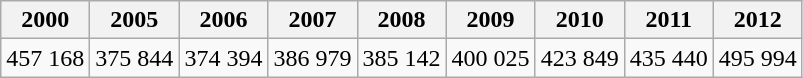<table class="wikitable">
<tr>
<th>2000</th>
<th>2005</th>
<th>2006</th>
<th>2007</th>
<th>2008</th>
<th>2009</th>
<th>2010</th>
<th>2011</th>
<th>2012</th>
</tr>
<tr>
<td>457 168</td>
<td>375 844</td>
<td>374 394</td>
<td>386 979</td>
<td>385 142</td>
<td>400 025</td>
<td>423 849</td>
<td>435 440</td>
<td>495 994</td>
</tr>
</table>
